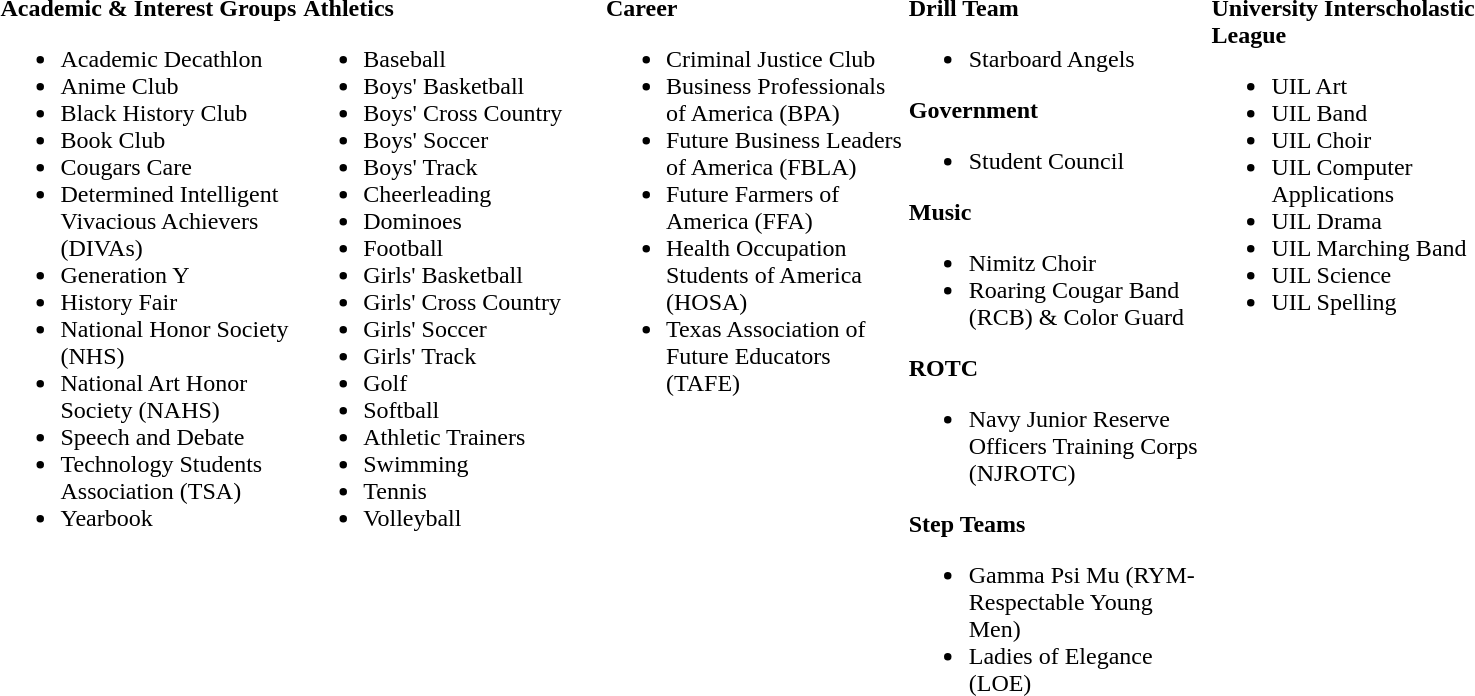<table style="width:80%;">
<tr valign=top>
<td style="width:20%;"><br><strong>Academic & Interest Groups</strong><ul><li>Academic Decathlon</li><li>Anime Club</li><li>Black History Club</li><li>Book Club</li><li>Cougars Care</li><li>Determined Intelligent Vivacious Achievers (DIVAs)</li><li>Generation Y</li><li>History Fair</li><li>National Honor Society (NHS)</li><li>National Art Honor Society (NAHS)</li><li>Speech and Debate</li><li>Technology Students Association (TSA)</li><li>Yearbook</li></ul></td>
<td style="width:20%;"><br><strong>Athletics</strong><ul><li>Baseball</li><li>Boys' Basketball</li><li>Boys' Cross Country</li><li>Boys' Soccer</li><li>Boys' Track</li><li>Cheerleading</li><li>Dominoes</li><li>Football</li><li>Girls' Basketball</li><li>Girls' Cross Country</li><li>Girls' Soccer</li><li>Girls' Track</li><li>Golf</li><li>Softball</li><li>Athletic Trainers</li><li>Swimming</li><li>Tennis</li><li>Volleyball</li></ul></td>
<td style="width:20%;"><br><strong>Career</strong><ul><li>Criminal Justice Club</li><li>Business Professionals of America (BPA)</li><li>Future Business Leaders of America (FBLA)</li><li>Future Farmers of America (FFA)</li><li>Health Occupation Students of America (HOSA)</li><li>Texas Association of Future Educators (TAFE)</li></ul></td>
<td style="width:20%;"><br><strong>Drill Team</strong><ul><li>Starboard Angels</li></ul><strong>Government</strong><ul><li>Student Council</li></ul><strong>Music</strong><ul><li>Nimitz Choir</li><li>Roaring Cougar Band (RCB) & Color Guard</li></ul><strong>ROTC</strong><ul><li>Navy Junior Reserve Officers Training Corps (NJROTC)</li></ul><strong>Step Teams</strong><ul><li>Gamma Psi Mu (RYM-Respectable Young Men)</li><li>Ladies of Elegance (LOE)</li></ul></td>
<td style="width:20%;"><br><strong>University Interscholastic League</strong><ul><li>UIL Art</li><li>UIL Band</li><li>UIL Choir</li><li>UIL Computer Applications</li><li>UIL Drama</li><li>UIL Marching Band</li><li>UIL Science</li><li>UIL Spelling</li></ul></td>
</tr>
</table>
